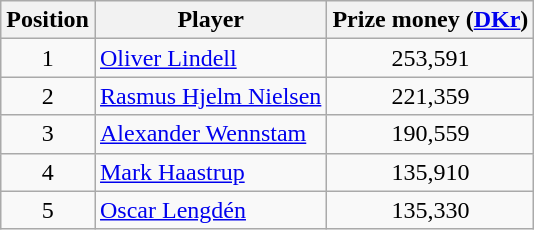<table class=wikitable>
<tr>
<th>Position</th>
<th>Player</th>
<th>Prize money (<a href='#'>DKr</a>)</th>
</tr>
<tr>
<td align=center>1</td>
<td> <a href='#'>Oliver Lindell</a></td>
<td align=center>253,591</td>
</tr>
<tr>
<td align=center>2</td>
<td> <a href='#'>Rasmus Hjelm Nielsen</a></td>
<td align=center>221,359</td>
</tr>
<tr>
<td align=center>3</td>
<td> <a href='#'>Alexander Wennstam</a></td>
<td align=center>190,559</td>
</tr>
<tr>
<td align=center>4</td>
<td> <a href='#'>Mark Haastrup</a></td>
<td align=center>135,910</td>
</tr>
<tr>
<td align=center>5</td>
<td> <a href='#'>Oscar Lengdén</a></td>
<td align=center>135,330</td>
</tr>
</table>
